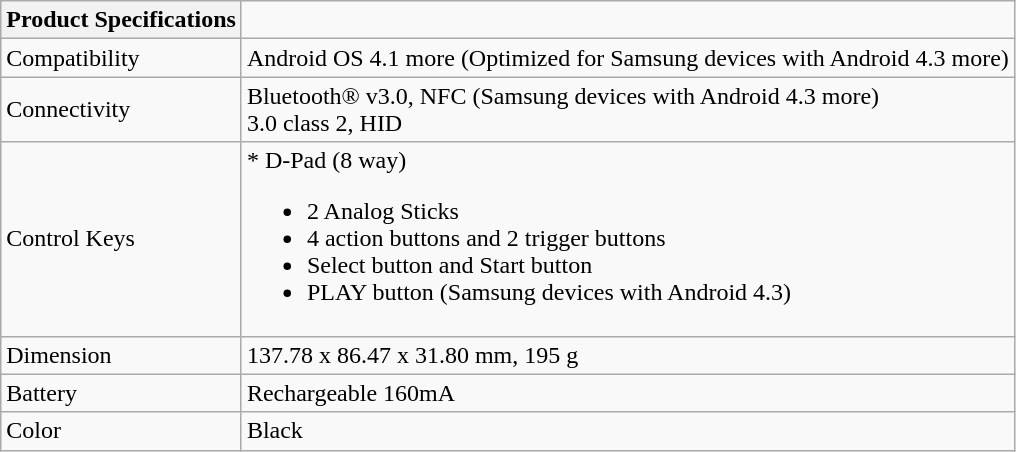<table class="wikitable">
<tr>
<th>Product Specifications</th>
</tr>
<tr>
<td>Compatibility</td>
<td>Android OS 4.1 more (Optimized for Samsung devices with Android 4.3 more)</td>
</tr>
<tr>
<td>Connectivity</td>
<td>Bluetooth® v3.0, NFC (Samsung devices with Android 4.3 more)<br>3.0 class 2, HID</td>
</tr>
<tr>
<td>Control Keys</td>
<td>* D-Pad (8 way)<br><ul><li>2 Analog Sticks</li><li>4 action buttons and 2 trigger buttons</li><li>Select button and Start button</li><li>PLAY button (Samsung devices with Android 4.3)</li></ul></td>
</tr>
<tr>
<td>Dimension</td>
<td>137.78 x 86.47 x 31.80 mm, 195 g</td>
</tr>
<tr>
<td>Battery</td>
<td>Rechargeable 160mA</td>
</tr>
<tr>
<td>Color</td>
<td>Black</td>
</tr>
</table>
